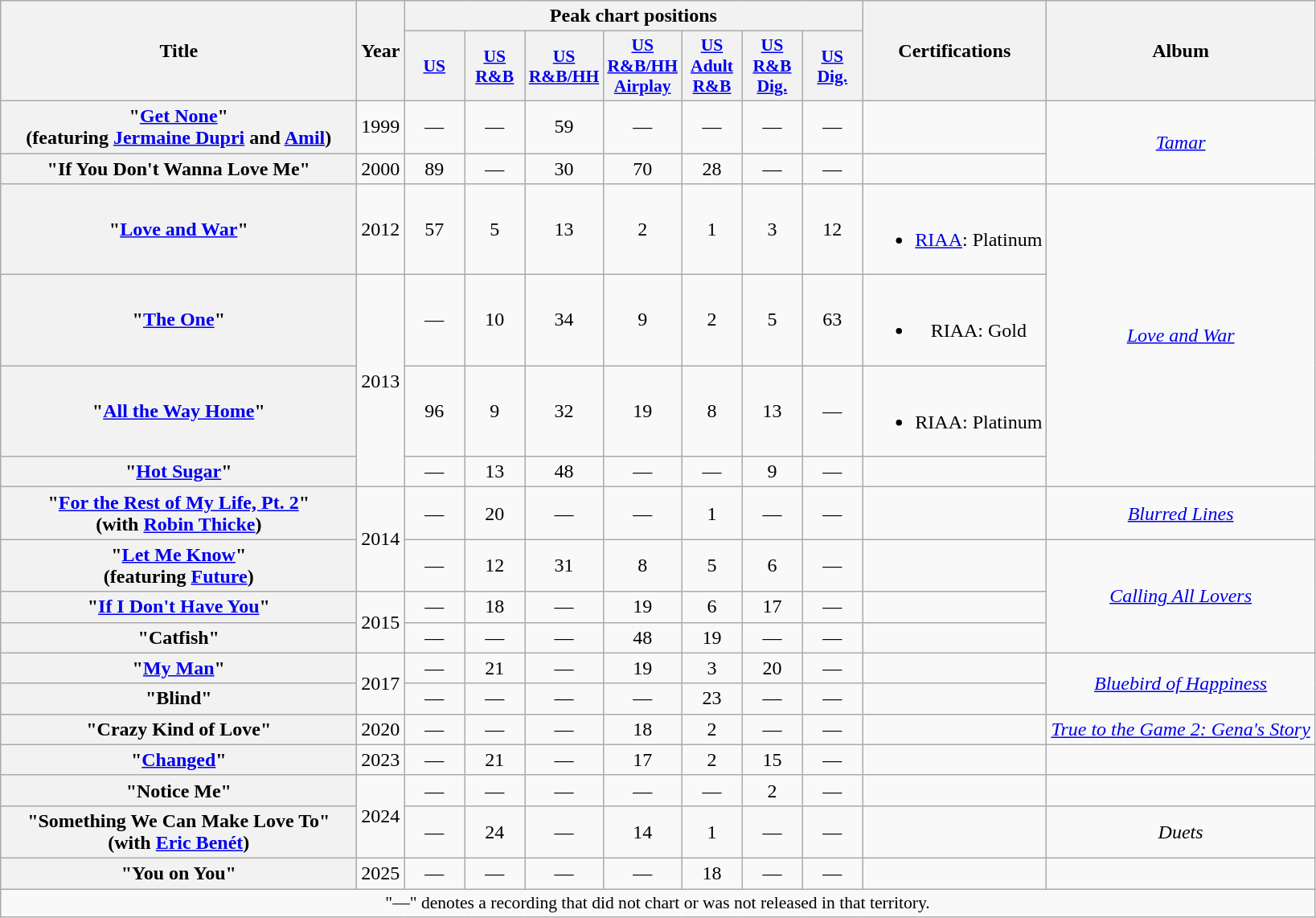<table class="wikitable plainrowheaders" style="text-align:center;">
<tr>
<th scope="col" rowspan="2" style="width:18em;">Title</th>
<th scope="col" rowspan="2">Year</th>
<th colspan="7" scope="col">Peak chart positions</th>
<th scope="col" rowspan="2"><strong>Certifications</strong></th>
<th scope="col" rowspan="2">Album</th>
</tr>
<tr>
<th scope="col" style="width:3em;font-size:90%;"><a href='#'>US</a><br></th>
<th scope="col" style="width:3em;font-size:90%;"><a href='#'>US<br>R&B</a><br></th>
<th scope="col" style="width:3em;font-size:90%;"><a href='#'>US<br>R&B/HH</a><br></th>
<th scope="col" style="width:2.5em;font-size:90%;"><a href='#'>US<br>R&B/HH<br>Airplay</a><br></th>
<th scope="col" style="width:3em;font-size:90%;"><a href='#'>US<br>Adult R&B</a><br></th>
<th scope="col" style="width:3em;font-size:90%;"><a href='#'>US<br>R&B<br>Dig.</a></th>
<th scope="col" style="width:3em;font-size:90%;"><a href='#'>US<br>Dig.</a><br></th>
</tr>
<tr>
<th scope="row">"<a href='#'>Get None</a>"<br><span>(featuring <a href='#'>Jermaine Dupri</a> and <a href='#'>Amil</a>)</span></th>
<td>1999</td>
<td>—</td>
<td>—</td>
<td>59</td>
<td>—</td>
<td>—</td>
<td>—</td>
<td>—</td>
<td></td>
<td rowspan="2"><em><a href='#'>Tamar</a></em></td>
</tr>
<tr>
<th scope="row">"If You Don't Wanna Love Me"</th>
<td>2000</td>
<td>89</td>
<td>—</td>
<td>30</td>
<td>70</td>
<td>28</td>
<td>—</td>
<td>—</td>
<td></td>
</tr>
<tr>
<th scope="row">"<a href='#'>Love and War</a>"</th>
<td>2012</td>
<td>57</td>
<td>5</td>
<td>13</td>
<td>2</td>
<td>1</td>
<td>3</td>
<td>12</td>
<td><br><ul><li><a href='#'>RIAA</a>: Platinum</li></ul></td>
<td rowspan="4"><em><a href='#'>Love and War</a></em></td>
</tr>
<tr>
<th scope="row">"<a href='#'>The One</a>"</th>
<td rowspan="3">2013</td>
<td>—</td>
<td>10</td>
<td>34</td>
<td>9</td>
<td>2</td>
<td>5</td>
<td>63</td>
<td><br><ul><li>RIAA: Gold</li></ul></td>
</tr>
<tr>
<th scope="row">"<a href='#'>All the Way Home</a>"</th>
<td>96</td>
<td>9</td>
<td>32</td>
<td>19</td>
<td>8</td>
<td>13</td>
<td>—</td>
<td><br><ul><li>RIAA: Platinum</li></ul></td>
</tr>
<tr>
<th scope="row">"<a href='#'>Hot Sugar</a>"</th>
<td>—</td>
<td>13</td>
<td>48</td>
<td>—</td>
<td>—</td>
<td>9</td>
<td>—</td>
<td></td>
</tr>
<tr>
<th scope="row">"<a href='#'>For the Rest of My Life, Pt. 2</a>"<br><span>(with <a href='#'>Robin Thicke</a>)</span></th>
<td rowspan="2">2014</td>
<td>—</td>
<td>20</td>
<td>—</td>
<td>—</td>
<td>1</td>
<td>—</td>
<td>—</td>
<td></td>
<td><em><a href='#'>Blurred Lines</a></em></td>
</tr>
<tr>
<th scope="row">"<a href='#'>Let Me Know</a>"<br><span>(featuring <a href='#'>Future</a>)</span></th>
<td>—</td>
<td>12</td>
<td>31</td>
<td>8</td>
<td>5</td>
<td>6</td>
<td>—</td>
<td></td>
<td rowspan="3"><em><a href='#'>Calling All Lovers</a></em></td>
</tr>
<tr>
<th scope="row">"<a href='#'>If I Don't Have You</a>"</th>
<td rowspan="2">2015</td>
<td>—</td>
<td>18</td>
<td>—</td>
<td>19</td>
<td>6</td>
<td>17</td>
<td>—</td>
<td></td>
</tr>
<tr>
<th scope="row">"Catfish"</th>
<td>—</td>
<td>—</td>
<td>—</td>
<td>48</td>
<td>19</td>
<td>—</td>
<td>—</td>
<td></td>
</tr>
<tr>
<th scope="row">"<a href='#'>My Man</a>"</th>
<td rowspan="2">2017</td>
<td>—</td>
<td>21</td>
<td>—</td>
<td>19</td>
<td>3</td>
<td>20</td>
<td>—</td>
<td></td>
<td rowspan="2"><em><a href='#'>Bluebird of Happiness</a></em></td>
</tr>
<tr>
<th scope="row">"Blind"</th>
<td>—</td>
<td>—</td>
<td>—</td>
<td>—</td>
<td>23</td>
<td>—</td>
<td>—</td>
<td></td>
</tr>
<tr>
<th scope="row">"Crazy Kind of Love"</th>
<td>2020</td>
<td>—</td>
<td>—</td>
<td>—</td>
<td>18</td>
<td>2</td>
<td>—</td>
<td>—</td>
<td></td>
<td><em><a href='#'>True to the Game 2: Gena's Story</a></em></td>
</tr>
<tr>
<th scope="row">"<a href='#'>Changed</a>"</th>
<td>2023</td>
<td>—</td>
<td>21</td>
<td>—</td>
<td>17</td>
<td>2</td>
<td>15</td>
<td>—</td>
<td></td>
<td></td>
</tr>
<tr>
<th scope="row">"Notice Me"</th>
<td rowspan="2">2024</td>
<td>—</td>
<td>—</td>
<td>—</td>
<td>—</td>
<td>—</td>
<td>2</td>
<td>—</td>
<td></td>
<td></td>
</tr>
<tr>
<th scope="row">"Something We Can Make Love To" <span>(with <a href='#'>Eric Benét</a>)</span></th>
<td>—</td>
<td>24</td>
<td>—</td>
<td>14</td>
<td>1</td>
<td>—</td>
<td>—</td>
<td></td>
<td><em>Duets</em></td>
</tr>
<tr>
<th scope="row">"You on You"</th>
<td>2025</td>
<td>—</td>
<td>—</td>
<td>—</td>
<td>—</td>
<td>18</td>
<td>—</td>
<td>—</td>
<td></td>
<td></td>
</tr>
<tr>
<td colspan="13" style="font-size:90%">"—" denotes a recording that did not chart or was not released in that territory.</td>
</tr>
</table>
